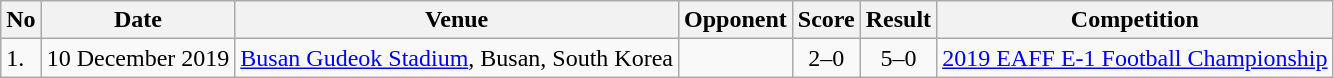<table class="wikitable">
<tr>
<th>No</th>
<th>Date</th>
<th>Venue</th>
<th>Opponent</th>
<th>Score</th>
<th>Result</th>
<th>Competition</th>
</tr>
<tr>
<td>1.</td>
<td>10 December 2019</td>
<td><a href='#'>Busan Gudeok Stadium</a>, Busan, South Korea</td>
<td></td>
<td align=center>2–0</td>
<td align=center>5–0</td>
<td><a href='#'>2019 EAFF E-1 Football Championship</a></td>
</tr>
</table>
